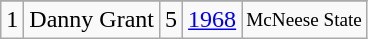<table class="wikitable">
<tr>
</tr>
<tr>
<td>1</td>
<td>Danny Grant</td>
<td>5</td>
<td><a href='#'>1968</a></td>
<td style="font-size:80%;">McNeese State</td>
</tr>
</table>
